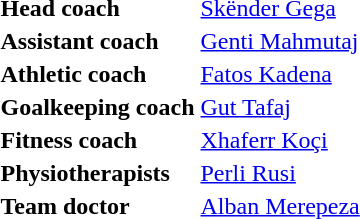<table>
<tr>
<td><strong>Head coach</strong></td>
<td> <a href='#'>Skënder Gega</a></td>
</tr>
<tr>
<td><strong>Assistant coach</strong></td>
<td> <a href='#'>Genti Mahmutaj</a></td>
</tr>
<tr>
<td><strong>Athletic coach</strong></td>
<td> <a href='#'>Fatos Kadena</a></td>
</tr>
<tr>
<td><strong>Goalkeeping coach</strong></td>
<td> <a href='#'>Gut Tafaj</a></td>
</tr>
<tr>
<td><strong>Fitness coach</strong></td>
<td> <a href='#'>Xhaferr Koçi</a></td>
</tr>
<tr>
<td><strong>Physiotherapists</strong></td>
<td> <a href='#'>Perli Rusi</a></td>
</tr>
<tr>
<td><strong>Team doctor</strong></td>
<td> <a href='#'>Alban Merepeza</a></td>
</tr>
<tr>
</tr>
</table>
